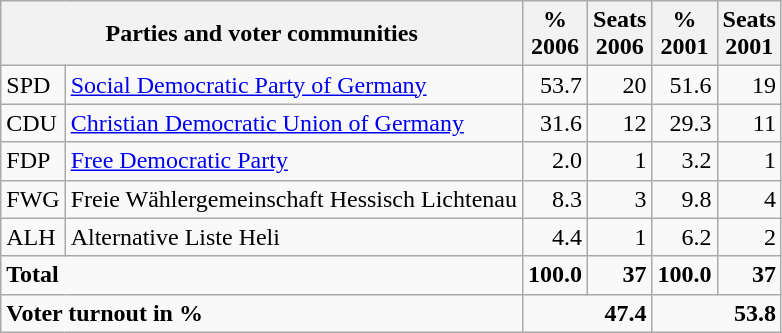<table class="wikitable">
<tr -->
<th colspan=2>Parties and voter communities</th>
<th>%<br>2006</th>
<th>Seats<br>2006</th>
<th>%<br>2001</th>
<th>Seats<br>2001</th>
</tr>
<tr --->
<td>SPD</td>
<td><a href='#'>Social Democratic Party of Germany</a></td>
<td align="right">53.7</td>
<td align="right">20</td>
<td align="right">51.6</td>
<td align="right">19</td>
</tr>
<tr --->
<td>CDU</td>
<td><a href='#'>Christian Democratic Union of Germany</a></td>
<td align="right">31.6</td>
<td align="right">12</td>
<td align="right">29.3</td>
<td align="right">11</td>
</tr>
<tr --->
<td>FDP</td>
<td><a href='#'>Free Democratic Party</a></td>
<td align="right">2.0</td>
<td align="right">1</td>
<td align="right">3.2</td>
<td align="right">1</td>
</tr>
<tr --->
<td>FWG</td>
<td>Freie Wählergemeinschaft Hessisch Lichtenau</td>
<td align="right">8.3</td>
<td align="right">3</td>
<td align="right">9.8</td>
<td align="right">4</td>
</tr>
<tr --->
<td>ALH</td>
<td>Alternative Liste Heli</td>
<td align="right">4.4</td>
<td align="right">1</td>
<td align="right">6.2</td>
<td align="right">2</td>
</tr>
<tr -->
<td colspan=2><strong>Total</strong></td>
<td align="right"><strong>100.0</strong></td>
<td align="right"><strong>37</strong></td>
<td align="right"><strong>100.0</strong></td>
<td align="right"><strong>37</strong></td>
</tr>
<tr -->
<td colspan=2><strong>Voter turnout in %</strong></td>
<td colspan=2 align="right"><strong>47.4</strong></td>
<td colspan=2 align="right"><strong>53.8</strong></td>
</tr>
</table>
